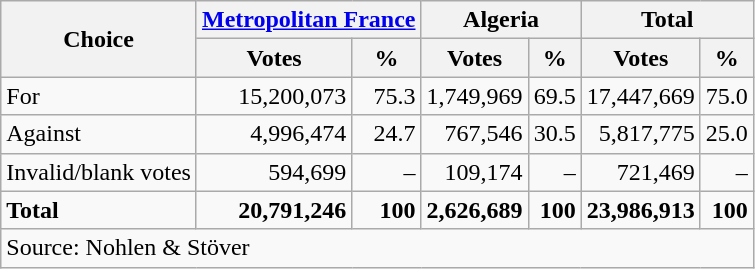<table class=wikitable style=text-align:right>
<tr>
<th rowspan=2>Choice</th>
<th colspan=2><a href='#'>Metropolitan France</a></th>
<th colspan=2>Algeria</th>
<th colspan=2>Total</th>
</tr>
<tr>
<th>Votes</th>
<th>%</th>
<th>Votes</th>
<th>%</th>
<th>Votes</th>
<th>%</th>
</tr>
<tr>
<td align=left>For</td>
<td>15,200,073</td>
<td>75.3</td>
<td>1,749,969</td>
<td>69.5</td>
<td>17,447,669</td>
<td>75.0</td>
</tr>
<tr>
<td align=left>Against</td>
<td>4,996,474</td>
<td>24.7</td>
<td>767,546</td>
<td>30.5</td>
<td>5,817,775</td>
<td>25.0</td>
</tr>
<tr>
<td align=left>Invalid/blank votes</td>
<td>594,699</td>
<td>–</td>
<td>109,174</td>
<td>–</td>
<td>721,469</td>
<td>–</td>
</tr>
<tr>
<td align=left><strong>Total</strong></td>
<td><strong>20,791,246</strong></td>
<td><strong>100</strong></td>
<td><strong>2,626,689</strong></td>
<td><strong>100</strong></td>
<td><strong>23,986,913</strong></td>
<td><strong>100</strong></td>
</tr>
<tr>
<td colspan="8" align="left">Source: Nohlen & Stöver</td>
</tr>
</table>
